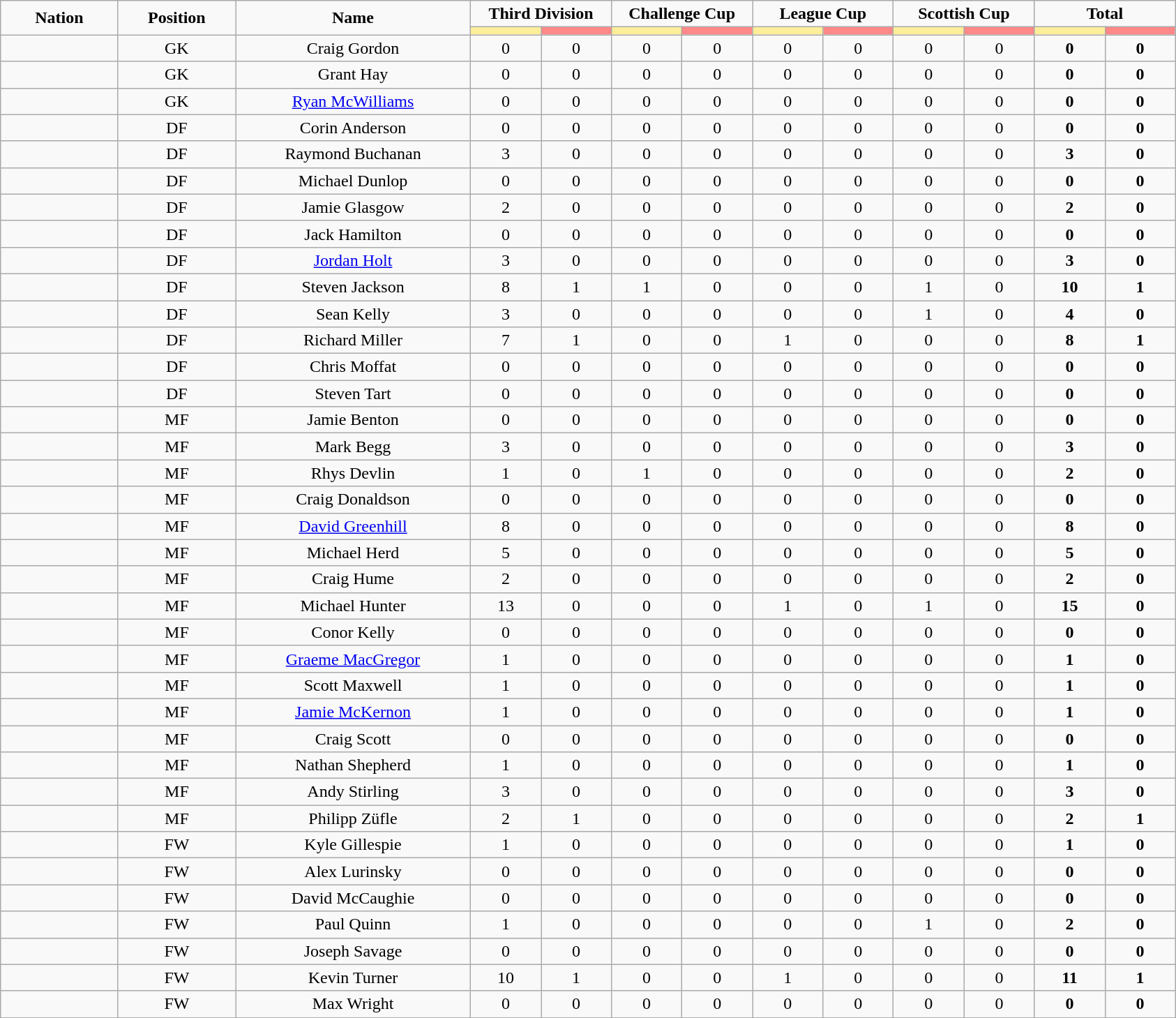<table class="wikitable" style="font-size: 100%; text-align: center;">
<tr>
<td rowspan="2" width="10%" align="center"><strong>Nation</strong></td>
<td rowspan="2" width="10%" align="center"><strong>Position</strong></td>
<td rowspan="2" width="20%" align="center"><strong>Name</strong></td>
<td colspan="2" align="center"><strong>Third Division</strong></td>
<td colspan="2" align="center"><strong>Challenge Cup</strong></td>
<td colspan="2" align="center"><strong>League Cup</strong></td>
<td colspan="2" align="center"><strong>Scottish Cup</strong></td>
<td colspan="2" align="center"><strong>Total </strong></td>
</tr>
<tr>
<th width=60 style="background: #FFEE99"></th>
<th width=60 style="background: #FF8888"></th>
<th width=60 style="background: #FFEE99"></th>
<th width=60 style="background: #FF8888"></th>
<th width=60 style="background: #FFEE99"></th>
<th width=60 style="background: #FF8888"></th>
<th width=60 style="background: #FFEE99"></th>
<th width=60 style="background: #FF8888"></th>
<th width=60 style="background: #FFEE99"></th>
<th width=60 style="background: #FF8888"></th>
</tr>
<tr>
<td></td>
<td>GK</td>
<td>Craig Gordon</td>
<td>0</td>
<td>0</td>
<td>0</td>
<td>0</td>
<td>0</td>
<td>0</td>
<td>0</td>
<td>0</td>
<td><strong>0</strong></td>
<td><strong>0</strong></td>
</tr>
<tr>
<td></td>
<td>GK</td>
<td>Grant Hay</td>
<td>0</td>
<td>0</td>
<td>0</td>
<td>0</td>
<td>0</td>
<td>0</td>
<td>0</td>
<td>0</td>
<td><strong>0</strong></td>
<td><strong>0</strong></td>
</tr>
<tr>
<td></td>
<td>GK</td>
<td><a href='#'>Ryan McWilliams</a></td>
<td>0</td>
<td>0</td>
<td>0</td>
<td>0</td>
<td>0</td>
<td>0</td>
<td>0</td>
<td>0</td>
<td><strong>0</strong></td>
<td><strong>0</strong></td>
</tr>
<tr>
<td></td>
<td>DF</td>
<td>Corin Anderson</td>
<td>0</td>
<td>0</td>
<td>0</td>
<td>0</td>
<td>0</td>
<td>0</td>
<td>0</td>
<td>0</td>
<td><strong>0</strong></td>
<td><strong>0</strong></td>
</tr>
<tr>
<td></td>
<td>DF</td>
<td>Raymond Buchanan</td>
<td>3</td>
<td>0</td>
<td>0</td>
<td>0</td>
<td>0</td>
<td>0</td>
<td>0</td>
<td>0</td>
<td><strong>3</strong></td>
<td><strong>0</strong></td>
</tr>
<tr>
<td></td>
<td>DF</td>
<td>Michael Dunlop</td>
<td>0</td>
<td>0</td>
<td>0</td>
<td>0</td>
<td>0</td>
<td>0</td>
<td>0</td>
<td>0</td>
<td><strong>0</strong></td>
<td><strong>0</strong></td>
</tr>
<tr>
<td></td>
<td>DF</td>
<td>Jamie Glasgow</td>
<td>2</td>
<td>0</td>
<td>0</td>
<td>0</td>
<td>0</td>
<td>0</td>
<td>0</td>
<td>0</td>
<td><strong>2</strong></td>
<td><strong>0</strong></td>
</tr>
<tr>
<td></td>
<td>DF</td>
<td>Jack Hamilton</td>
<td>0</td>
<td>0</td>
<td>0</td>
<td>0</td>
<td>0</td>
<td>0</td>
<td>0</td>
<td>0</td>
<td><strong>0</strong></td>
<td><strong>0</strong></td>
</tr>
<tr>
<td></td>
<td>DF</td>
<td><a href='#'>Jordan Holt</a></td>
<td>3</td>
<td>0</td>
<td>0</td>
<td>0</td>
<td>0</td>
<td>0</td>
<td>0</td>
<td>0</td>
<td><strong>3</strong></td>
<td><strong>0</strong></td>
</tr>
<tr>
<td></td>
<td>DF</td>
<td>Steven Jackson</td>
<td>8</td>
<td>1</td>
<td>1</td>
<td>0</td>
<td>0</td>
<td>0</td>
<td>1</td>
<td>0</td>
<td><strong>10</strong></td>
<td><strong>1</strong></td>
</tr>
<tr>
<td></td>
<td>DF</td>
<td>Sean Kelly</td>
<td>3</td>
<td>0</td>
<td>0</td>
<td>0</td>
<td>0</td>
<td>0</td>
<td>1</td>
<td>0</td>
<td><strong>4</strong></td>
<td><strong>0</strong></td>
</tr>
<tr>
<td></td>
<td>DF</td>
<td>Richard Miller</td>
<td>7</td>
<td>1</td>
<td>0</td>
<td>0</td>
<td>1</td>
<td>0</td>
<td>0</td>
<td>0</td>
<td><strong>8</strong></td>
<td><strong>1</strong></td>
</tr>
<tr>
<td></td>
<td>DF</td>
<td>Chris Moffat</td>
<td>0</td>
<td>0</td>
<td>0</td>
<td>0</td>
<td>0</td>
<td>0</td>
<td>0</td>
<td>0</td>
<td><strong>0</strong></td>
<td><strong>0</strong></td>
</tr>
<tr>
<td></td>
<td>DF</td>
<td>Steven Tart</td>
<td>0</td>
<td>0</td>
<td>0</td>
<td>0</td>
<td>0</td>
<td>0</td>
<td>0</td>
<td>0</td>
<td><strong>0</strong></td>
<td><strong>0</strong></td>
</tr>
<tr>
<td></td>
<td>MF</td>
<td>Jamie Benton</td>
<td>0</td>
<td>0</td>
<td>0</td>
<td>0</td>
<td>0</td>
<td>0</td>
<td>0</td>
<td>0</td>
<td><strong>0</strong></td>
<td><strong>0</strong></td>
</tr>
<tr>
<td></td>
<td>MF</td>
<td>Mark Begg</td>
<td>3</td>
<td>0</td>
<td>0</td>
<td>0</td>
<td>0</td>
<td>0</td>
<td>0</td>
<td>0</td>
<td><strong>3</strong></td>
<td><strong>0</strong></td>
</tr>
<tr>
<td></td>
<td>MF</td>
<td>Rhys Devlin</td>
<td>1</td>
<td>0</td>
<td>1</td>
<td>0</td>
<td>0</td>
<td>0</td>
<td>0</td>
<td>0</td>
<td><strong>2</strong></td>
<td><strong>0</strong></td>
</tr>
<tr>
<td></td>
<td>MF</td>
<td>Craig Donaldson</td>
<td>0</td>
<td>0</td>
<td>0</td>
<td>0</td>
<td>0</td>
<td>0</td>
<td>0</td>
<td>0</td>
<td><strong>0</strong></td>
<td><strong>0</strong></td>
</tr>
<tr>
<td></td>
<td>MF</td>
<td><a href='#'>David Greenhill</a></td>
<td>8</td>
<td>0</td>
<td>0</td>
<td>0</td>
<td>0</td>
<td>0</td>
<td>0</td>
<td>0</td>
<td><strong>8</strong></td>
<td><strong>0</strong></td>
</tr>
<tr>
<td></td>
<td>MF</td>
<td>Michael Herd</td>
<td>5</td>
<td>0</td>
<td>0</td>
<td>0</td>
<td>0</td>
<td>0</td>
<td>0</td>
<td>0</td>
<td><strong>5</strong></td>
<td><strong>0</strong></td>
</tr>
<tr>
<td></td>
<td>MF</td>
<td>Craig Hume</td>
<td>2</td>
<td>0</td>
<td>0</td>
<td>0</td>
<td>0</td>
<td>0</td>
<td>0</td>
<td>0</td>
<td><strong>2</strong></td>
<td><strong>0</strong></td>
</tr>
<tr>
<td></td>
<td>MF</td>
<td>Michael Hunter</td>
<td>13</td>
<td>0</td>
<td>0</td>
<td>0</td>
<td>1</td>
<td>0</td>
<td>1</td>
<td>0</td>
<td><strong>15</strong></td>
<td><strong>0</strong></td>
</tr>
<tr>
<td></td>
<td>MF</td>
<td>Conor Kelly</td>
<td>0</td>
<td>0</td>
<td>0</td>
<td>0</td>
<td>0</td>
<td>0</td>
<td>0</td>
<td>0</td>
<td><strong>0</strong></td>
<td><strong>0</strong></td>
</tr>
<tr>
<td></td>
<td>MF</td>
<td><a href='#'>Graeme MacGregor</a></td>
<td>1</td>
<td>0</td>
<td>0</td>
<td>0</td>
<td>0</td>
<td>0</td>
<td>0</td>
<td>0</td>
<td><strong>1</strong></td>
<td><strong>0</strong></td>
</tr>
<tr>
<td></td>
<td>MF</td>
<td>Scott Maxwell</td>
<td>1</td>
<td>0</td>
<td>0</td>
<td>0</td>
<td>0</td>
<td>0</td>
<td>0</td>
<td>0</td>
<td><strong>1</strong></td>
<td><strong>0</strong></td>
</tr>
<tr>
<td></td>
<td>MF</td>
<td><a href='#'>Jamie McKernon</a></td>
<td>1</td>
<td>0</td>
<td>0</td>
<td>0</td>
<td>0</td>
<td>0</td>
<td>0</td>
<td>0</td>
<td><strong>1</strong></td>
<td><strong>0</strong></td>
</tr>
<tr>
<td></td>
<td>MF</td>
<td>Craig Scott</td>
<td>0</td>
<td>0</td>
<td>0</td>
<td>0</td>
<td>0</td>
<td>0</td>
<td>0</td>
<td>0</td>
<td><strong>0</strong></td>
<td><strong>0</strong></td>
</tr>
<tr>
<td></td>
<td>MF</td>
<td>Nathan Shepherd</td>
<td>1</td>
<td>0</td>
<td>0</td>
<td>0</td>
<td>0</td>
<td>0</td>
<td>0</td>
<td>0</td>
<td><strong>1</strong></td>
<td><strong>0</strong></td>
</tr>
<tr>
<td></td>
<td>MF</td>
<td>Andy Stirling</td>
<td>3</td>
<td>0</td>
<td>0</td>
<td>0</td>
<td>0</td>
<td>0</td>
<td>0</td>
<td>0</td>
<td><strong>3</strong></td>
<td><strong>0</strong></td>
</tr>
<tr>
<td></td>
<td>MF</td>
<td>Philipp Züfle</td>
<td>2</td>
<td>1</td>
<td>0</td>
<td>0</td>
<td>0</td>
<td>0</td>
<td>0</td>
<td>0</td>
<td><strong>2</strong></td>
<td><strong>1</strong></td>
</tr>
<tr>
<td></td>
<td>FW</td>
<td>Kyle Gillespie</td>
<td>1</td>
<td>0</td>
<td>0</td>
<td>0</td>
<td>0</td>
<td>0</td>
<td>0</td>
<td>0</td>
<td><strong>1</strong></td>
<td><strong>0</strong></td>
</tr>
<tr>
<td></td>
<td>FW</td>
<td>Alex Lurinsky</td>
<td>0</td>
<td>0</td>
<td>0</td>
<td>0</td>
<td>0</td>
<td>0</td>
<td>0</td>
<td>0</td>
<td><strong>0</strong></td>
<td><strong>0</strong></td>
</tr>
<tr>
<td></td>
<td>FW</td>
<td>David McCaughie</td>
<td>0</td>
<td>0</td>
<td>0</td>
<td>0</td>
<td>0</td>
<td>0</td>
<td>0</td>
<td>0</td>
<td><strong>0</strong></td>
<td><strong>0</strong></td>
</tr>
<tr>
<td></td>
<td>FW</td>
<td>Paul Quinn</td>
<td>1</td>
<td>0</td>
<td>0</td>
<td>0</td>
<td>0</td>
<td>0</td>
<td>1</td>
<td>0</td>
<td><strong>2</strong></td>
<td><strong>0</strong></td>
</tr>
<tr>
<td></td>
<td>FW</td>
<td>Joseph Savage</td>
<td>0</td>
<td>0</td>
<td>0</td>
<td>0</td>
<td>0</td>
<td>0</td>
<td>0</td>
<td>0</td>
<td><strong>0</strong></td>
<td><strong>0</strong></td>
</tr>
<tr>
<td></td>
<td>FW</td>
<td>Kevin Turner</td>
<td>10</td>
<td>1</td>
<td>0</td>
<td>0</td>
<td>1</td>
<td>0</td>
<td>0</td>
<td>0</td>
<td><strong>11</strong></td>
<td><strong>1</strong></td>
</tr>
<tr>
<td></td>
<td>FW</td>
<td>Max Wright</td>
<td>0</td>
<td>0</td>
<td>0</td>
<td>0</td>
<td>0</td>
<td>0</td>
<td>0</td>
<td>0</td>
<td><strong>0</strong></td>
<td><strong>0</strong></td>
</tr>
<tr>
</tr>
</table>
